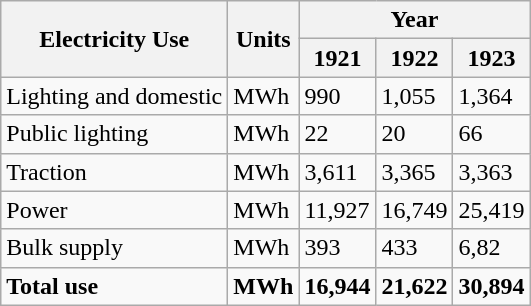<table class="wikitable">
<tr>
<th rowspan="2">Electricity Use</th>
<th rowspan="2">Units</th>
<th colspan="3">Year</th>
</tr>
<tr>
<th>1921</th>
<th>1922</th>
<th>1923</th>
</tr>
<tr>
<td>Lighting and domestic</td>
<td>MWh</td>
<td>990</td>
<td>1,055</td>
<td>1,364</td>
</tr>
<tr>
<td>Public lighting</td>
<td>MWh</td>
<td>22</td>
<td>20</td>
<td>66</td>
</tr>
<tr>
<td>Traction</td>
<td>MWh</td>
<td>3,611</td>
<td>3,365</td>
<td>3,363</td>
</tr>
<tr>
<td>Power</td>
<td>MWh</td>
<td>11,927</td>
<td>16,749</td>
<td>25,419</td>
</tr>
<tr>
<td>Bulk supply</td>
<td>MWh</td>
<td>393</td>
<td>433</td>
<td>6,82</td>
</tr>
<tr>
<td><strong>Total use</strong></td>
<td><strong>MWh</strong></td>
<td><strong>16,944</strong></td>
<td><strong>21,622</strong></td>
<td><strong>30,894</strong></td>
</tr>
</table>
